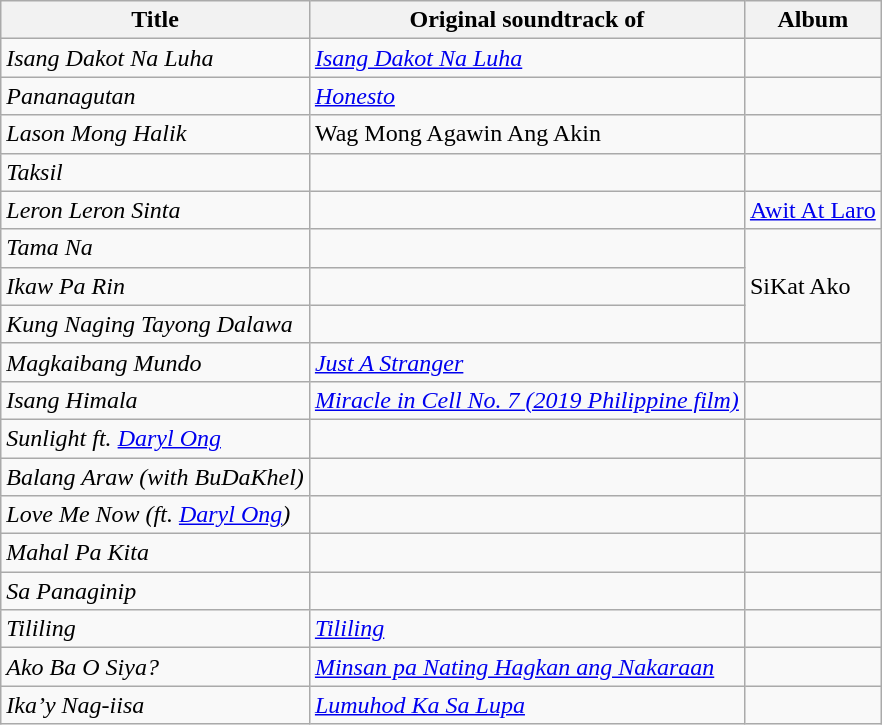<table class="wikitable">
<tr>
<th scope="col">Title</th>
<th scope="col">Original soundtrack of</th>
<th scope="col">Album</th>
</tr>
<tr>
<td><em> Isang Dakot Na Luha</em></td>
<td><em><a href='#'>Isang Dakot Na Luha</a></em></td>
<td></td>
</tr>
<tr>
<td><em>Pananagutan</em></td>
<td><em><a href='#'>Honesto</a></em></td>
<td></td>
</tr>
<tr>
<td><em> Lason Mong Halik</em></td>
<td>Wag Mong Agawin Ang Akin</td>
<td></td>
</tr>
<tr>
<td><em> Taksil </em></td>
<td></td>
<td></td>
</tr>
<tr>
<td><em> Leron Leron Sinta </em></td>
<td></td>
<td><a href='#'>Awit At Laro</a></td>
</tr>
<tr>
<td><em> Tama Na </em></td>
<td></td>
<td rowspan="3">SiKat Ako</td>
</tr>
<tr>
<td><em> Ikaw Pa Rin</em></td>
<td></td>
</tr>
<tr>
<td><em> Kung Naging Tayong Dalawa</em></td>
<td></td>
</tr>
<tr>
<td><em> Magkaibang Mundo</em></td>
<td><em><a href='#'>Just A Stranger</a></em></td>
<td></td>
</tr>
<tr>
<td><em> Isang Himala</em></td>
<td><em><a href='#'>Miracle in Cell No. 7 (2019 Philippine film)</a></em></td>
<td></td>
</tr>
<tr>
<td><em> Sunlight ft. <a href='#'>Daryl Ong</a> </em></td>
<td></td>
<td></td>
</tr>
<tr>
<td><em> Balang Araw (with BuDaKhel) </em></td>
<td></td>
<td></td>
</tr>
<tr>
<td><em> Love Me Now (ft. <a href='#'>Daryl Ong</a>) </em></td>
<td></td>
<td></td>
</tr>
<tr>
<td><em> Mahal Pa Kita </em></td>
<td></td>
<td></td>
</tr>
<tr>
<td><em> Sa Panaginip </em></td>
<td></td>
<td></td>
</tr>
<tr>
<td><em> Tililing </em></td>
<td><em><a href='#'>Tililing</a></em></td>
<td></td>
</tr>
<tr>
<td><em> Ako Ba O Siya? </em></td>
<td><em><a href='#'>Minsan pa Nating Hagkan ang Nakaraan</a></em></td>
<td></td>
</tr>
<tr>
<td><em>Ika’y Nag-iisa</em></td>
<td><em><a href='#'>Lumuhod Ka Sa Lupa</a></em></td>
<td></td>
</tr>
</table>
